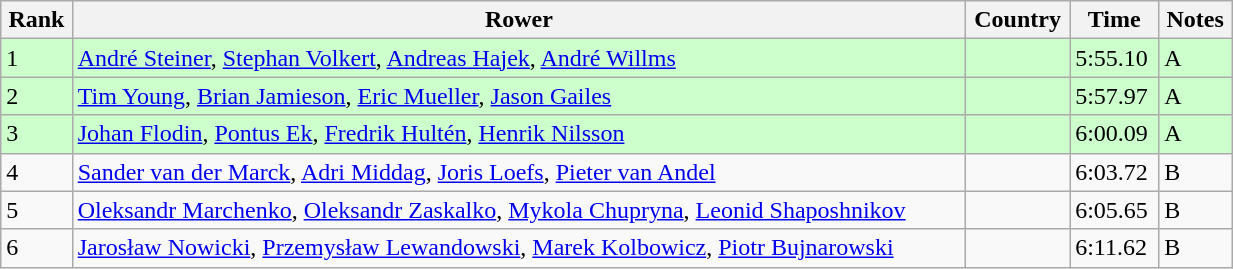<table class="wikitable sortable" width=65%>
<tr>
<th>Rank</th>
<th>Rower</th>
<th>Country</th>
<th>Time</th>
<th>Notes</th>
</tr>
<tr bgcolor=ccffcc>
<td>1</td>
<td><a href='#'>André Steiner</a>, <a href='#'>Stephan Volkert</a>, <a href='#'>Andreas Hajek</a>, <a href='#'>André Willms</a></td>
<td></td>
<td>5:55.10</td>
<td>A</td>
</tr>
<tr bgcolor=ccffcc>
<td>2</td>
<td><a href='#'>Tim Young</a>, <a href='#'>Brian Jamieson</a>, <a href='#'>Eric Mueller</a>, <a href='#'>Jason Gailes</a></td>
<td></td>
<td>5:57.97</td>
<td>A</td>
</tr>
<tr bgcolor=ccffcc>
<td>3</td>
<td><a href='#'>Johan Flodin</a>, <a href='#'>Pontus Ek</a>, <a href='#'>Fredrik Hultén</a>, <a href='#'>Henrik Nilsson</a></td>
<td></td>
<td>6:00.09</td>
<td>A</td>
</tr>
<tr>
<td>4</td>
<td><a href='#'>Sander van der Marck</a>, <a href='#'>Adri Middag</a>, <a href='#'>Joris Loefs</a>, <a href='#'>Pieter van Andel</a></td>
<td></td>
<td>6:03.72</td>
<td>B</td>
</tr>
<tr>
<td>5</td>
<td><a href='#'>Oleksandr Marchenko</a>, <a href='#'>Oleksandr Zaskalko</a>, <a href='#'>Mykola Chupryna</a>, <a href='#'>Leonid Shaposhnikov</a></td>
<td></td>
<td>6:05.65</td>
<td>B</td>
</tr>
<tr>
<td>6</td>
<td><a href='#'>Jarosław Nowicki</a>, <a href='#'>Przemysław Lewandowski</a>, <a href='#'>Marek Kolbowicz</a>, <a href='#'>Piotr Bujnarowski</a></td>
<td></td>
<td>6:11.62</td>
<td>B</td>
</tr>
</table>
